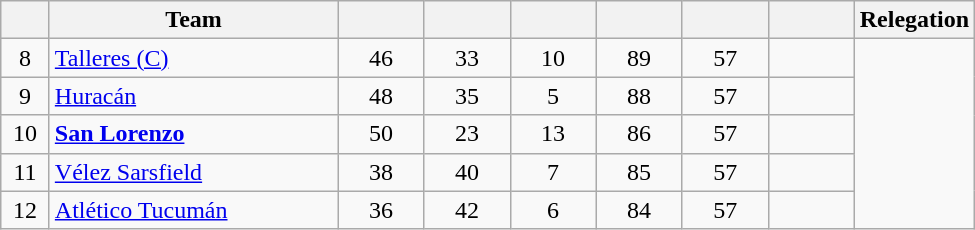<table class="wikitable sortable" style="text-align: center;">
<tr>
<th width=25></th>
<th width=185>Team</th>
<th width=50></th>
<th width=50></th>
<th width=50></th>
<th width=50></th>
<th width=50></th>
<th width=50></th>
<th>Relegation</th>
</tr>
<tr>
<td>8</td>
<td align="left"><a href='#'>Talleres (C)</a></td>
<td>46</td>
<td>33</td>
<td>10</td>
<td>89</td>
<td>57</td>
<td><strong></strong></td>
</tr>
<tr>
<td>9</td>
<td align="left"><a href='#'>Huracán</a></td>
<td>48</td>
<td>35</td>
<td>5</td>
<td>88</td>
<td>57</td>
<td><strong></strong></td>
</tr>
<tr>
<td>10</td>
<td align="left"><strong><a href='#'>San Lorenzo</a></strong></td>
<td>50</td>
<td>23</td>
<td>13</td>
<td>86</td>
<td>57</td>
<td><strong></strong></td>
</tr>
<tr>
<td>11</td>
<td align="left"><a href='#'>Vélez Sarsfield</a></td>
<td>38</td>
<td>40</td>
<td>7</td>
<td>85</td>
<td>57</td>
<td><strong></strong></td>
</tr>
<tr>
<td>12</td>
<td align="left"><a href='#'>Atlético Tucumán</a></td>
<td>36</td>
<td>42</td>
<td>6</td>
<td>84</td>
<td>57</td>
<td><strong></strong></td>
</tr>
</table>
